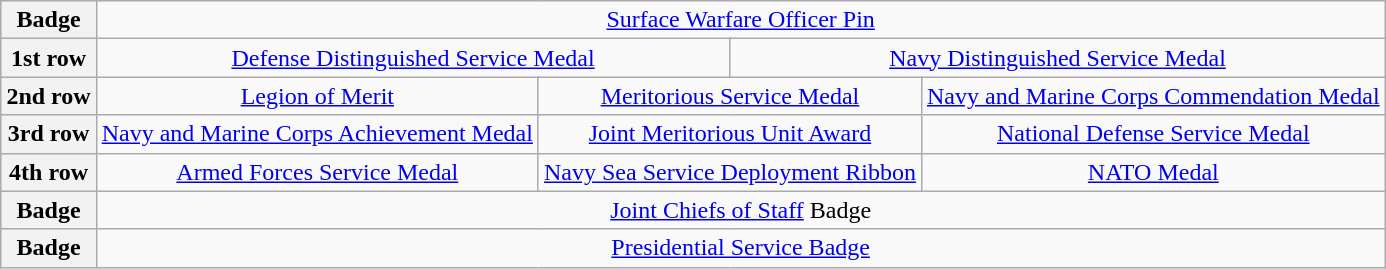<table class="wikitable" style="margin:1em auto; text-align:center;">
<tr>
<th>Badge</th>
<td colspan="12"><a href='#'>Surface Warfare Officer Pin</a></td>
</tr>
<tr>
<th>1st row</th>
<td colspan="6"><a href='#'>Defense Distinguished Service Medal</a> <br></td>
<td colspan="6"><a href='#'>Navy Distinguished Service Medal</a></td>
</tr>
<tr>
<th>2nd row</th>
<td colspan="4"><a href='#'>Legion of Merit</a> <br></td>
<td colspan="4"><a href='#'>Meritorious Service Medal</a> <br></td>
<td colspan="4"><a href='#'>Navy and Marine Corps Commendation Medal</a> <br></td>
</tr>
<tr>
<th>3rd row</th>
<td colspan="4"><a href='#'>Navy and Marine Corps Achievement Medal</a></td>
<td colspan="4"><a href='#'>Joint Meritorious Unit Award</a> <br></td>
<td colspan="4"><a href='#'>National Defense Service Medal</a> <br></td>
</tr>
<tr>
<th>4th row</th>
<td colspan="4"><a href='#'>Armed Forces Service Medal</a></td>
<td colspan="4"><a href='#'>Navy Sea Service Deployment Ribbon</a> <br></td>
<td colspan="4"><a href='#'>NATO Medal</a> <br></td>
</tr>
<tr>
<th>Badge</th>
<td colspan="12"><a href='#'>Joint Chiefs of Staff</a> Badge</td>
</tr>
<tr>
<th>Badge</th>
<td colspan="12"><a href='#'>Presidential Service Badge</a></td>
</tr>
</table>
